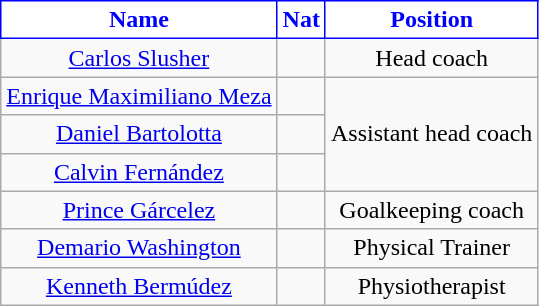<table class="wikitable" style="text-align: center;">
<tr>
<th style="color:#0000FF;background:#FFFFFF;border:1px solid #0000FF">Name</th>
<th style="color:#0000FF;background:#FFFFFF;border:1px solid #0000FF">Nat</th>
<th style="color:#0000FF;background:#FFFFFF;border:1px solid #0000FF">Position</th>
</tr>
<tr>
<td><a href='#'>Carlos Slusher</a></td>
<td></td>
<td>Head coach</td>
</tr>
<tr>
<td><a href='#'>Enrique Maximiliano Meza</a></td>
<td></td>
<td rowspan="3">Assistant head coach</td>
</tr>
<tr>
<td><a href='#'>Daniel Bartolotta</a></td>
<td></td>
</tr>
<tr>
<td><a href='#'>Calvin Fernández</a></td>
<td></td>
</tr>
<tr>
<td><a href='#'>Prince Gárcelez</a></td>
<td></td>
<td>Goalkeeping coach</td>
</tr>
<tr>
<td><a href='#'>Demario Washington</a></td>
<td></td>
<td>Physical Trainer</td>
</tr>
<tr>
<td><a href='#'>Kenneth Bermúdez</a></td>
<td></td>
<td>Physiotherapist</td>
</tr>
</table>
